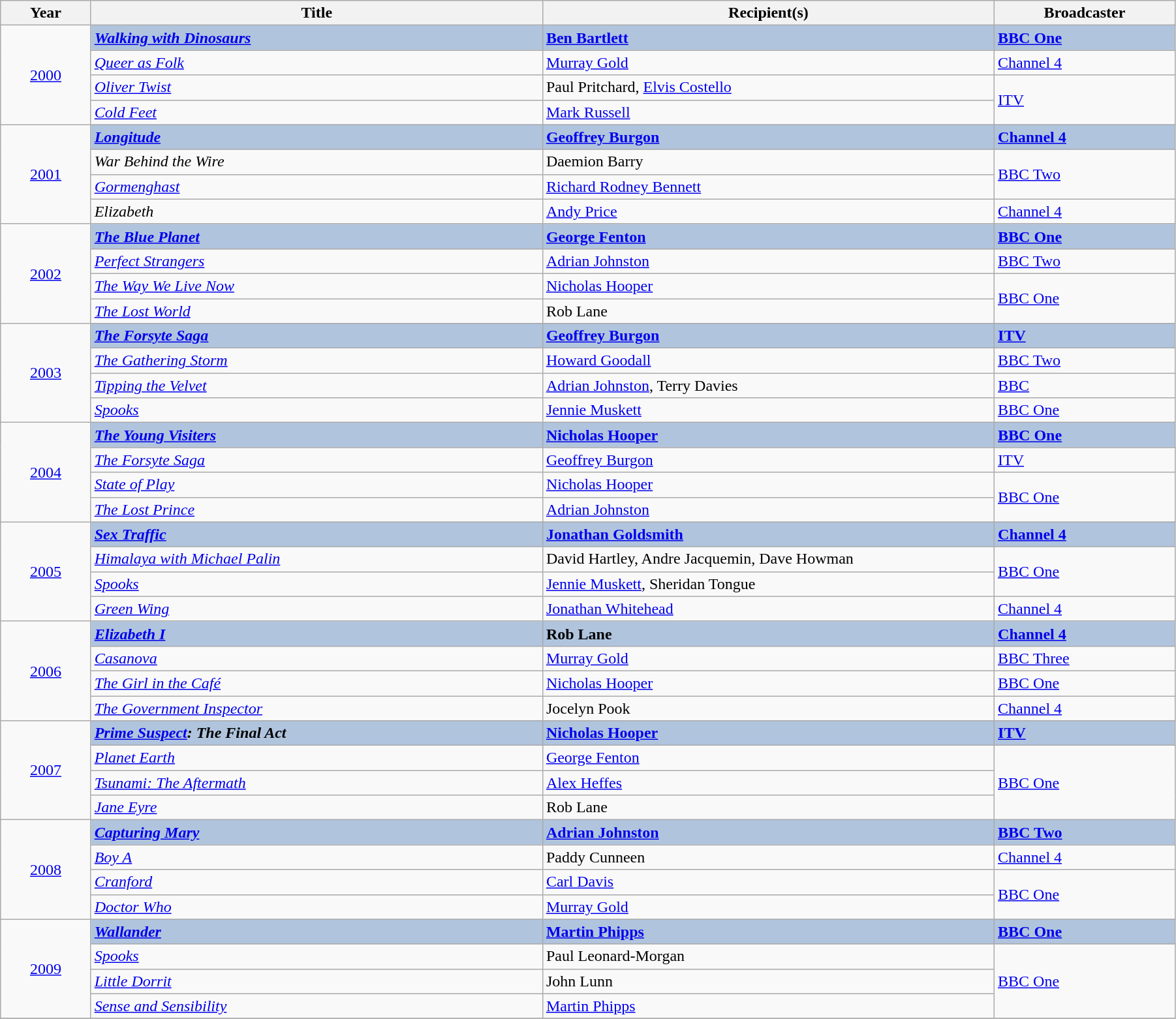<table class="wikitable" width="95%">
<tr>
<th width=5%>Year</th>
<th width=25%>Title</th>
<th width=25%><strong>Recipient(s)</strong></th>
<th width=10%><strong>Broadcaster</strong></th>
</tr>
<tr>
<td rowspan="4" style="text-align:center;"><a href='#'>2000</a></td>
<td style="background:#B0C4DE;"><strong><em><a href='#'>Walking with Dinosaurs</a></em></strong></td>
<td style="background:#B0C4DE;"><strong><a href='#'>Ben Bartlett</a></strong></td>
<td style="background:#B0C4DE;"><strong><a href='#'>BBC One</a></strong></td>
</tr>
<tr>
<td><em><a href='#'>Queer as Folk</a></em></td>
<td><a href='#'>Murray Gold</a></td>
<td><a href='#'>Channel 4</a></td>
</tr>
<tr>
<td><em><a href='#'>Oliver Twist</a></em></td>
<td>Paul Pritchard, <a href='#'>Elvis Costello</a></td>
<td rowspan="2"><a href='#'>ITV</a></td>
</tr>
<tr>
<td><em><a href='#'>Cold Feet</a></em></td>
<td><a href='#'>Mark Russell</a></td>
</tr>
<tr>
<td rowspan="4" style="text-align:center;"><a href='#'>2001</a></td>
<td style="background:#B0C4DE;"><strong><em><a href='#'>Longitude</a></em></strong></td>
<td style="background:#B0C4DE;"><strong><a href='#'>Geoffrey Burgon</a></strong></td>
<td style="background:#B0C4DE;"><strong><a href='#'>Channel 4</a></strong></td>
</tr>
<tr>
<td><em>War Behind the Wire</em></td>
<td>Daemion Barry</td>
<td rowspan="2"><a href='#'>BBC Two</a></td>
</tr>
<tr>
<td><em><a href='#'>Gormenghast</a></em></td>
<td><a href='#'>Richard Rodney Bennett</a></td>
</tr>
<tr>
<td><em>Elizabeth</em></td>
<td><a href='#'>Andy Price</a></td>
<td><a href='#'>Channel 4</a></td>
</tr>
<tr>
<td rowspan="4" style="text-align:center;"><a href='#'>2002</a></td>
<td style="background:#B0C4DE;"><strong><em><a href='#'>The Blue Planet</a></em></strong></td>
<td style="background:#B0C4DE;"><strong><a href='#'>George Fenton</a></strong></td>
<td style="background:#B0C4DE;"><strong><a href='#'>BBC One</a></strong></td>
</tr>
<tr>
<td><em><a href='#'>Perfect Strangers</a></em></td>
<td><a href='#'>Adrian Johnston</a></td>
<td><a href='#'>BBC Two</a></td>
</tr>
<tr>
<td><em><a href='#'>The Way We Live Now</a></em></td>
<td><a href='#'>Nicholas Hooper</a></td>
<td rowspan="2"><a href='#'>BBC One</a></td>
</tr>
<tr>
<td><em><a href='#'>The Lost World</a></em></td>
<td>Rob Lane</td>
</tr>
<tr>
<td rowspan="4" style="text-align:center;"><a href='#'>2003</a></td>
<td style="background:#B0C4DE;"><strong><em><a href='#'>The Forsyte Saga</a></em></strong></td>
<td style="background:#B0C4DE;"><strong><a href='#'>Geoffrey Burgon</a></strong></td>
<td style="background:#B0C4DE;"><strong><a href='#'>ITV</a></strong></td>
</tr>
<tr>
<td><em><a href='#'>The Gathering Storm</a></em></td>
<td><a href='#'>Howard Goodall</a></td>
<td><a href='#'>BBC Two</a></td>
</tr>
<tr>
<td><em><a href='#'>Tipping the Velvet</a></em></td>
<td><a href='#'>Adrian Johnston</a>, Terry Davies</td>
<td><a href='#'>BBC</a></td>
</tr>
<tr>
<td><em><a href='#'>Spooks</a></em></td>
<td><a href='#'>Jennie Muskett</a></td>
<td><a href='#'>BBC One</a></td>
</tr>
<tr>
<td rowspan="4" style="text-align:center;"><a href='#'>2004</a></td>
<td style="background:#B0C4DE;"><strong><em><a href='#'>The Young Visiters</a></em></strong></td>
<td style="background:#B0C4DE;"><strong><a href='#'>Nicholas Hooper</a></strong></td>
<td style="background:#B0C4DE;"><strong><a href='#'>BBC One</a></strong></td>
</tr>
<tr>
<td><em><a href='#'>The Forsyte Saga</a></em></td>
<td><a href='#'>Geoffrey Burgon</a></td>
<td><a href='#'>ITV</a></td>
</tr>
<tr>
<td><em><a href='#'>State of Play</a></em></td>
<td><a href='#'>Nicholas Hooper</a></td>
<td rowspan="2"><a href='#'>BBC One</a></td>
</tr>
<tr>
<td><em><a href='#'>The Lost Prince</a></em></td>
<td><a href='#'>Adrian Johnston</a></td>
</tr>
<tr>
<td rowspan="4" style="text-align:center;"><a href='#'>2005</a></td>
<td style="background:#B0C4DE;"><strong><em><a href='#'>Sex Traffic</a></em></strong></td>
<td style="background:#B0C4DE;"><strong><a href='#'>Jonathan Goldsmith</a></strong></td>
<td style="background:#B0C4DE;"><strong><a href='#'>Channel 4</a></strong></td>
</tr>
<tr>
<td><em><a href='#'>Himalaya with Michael Palin</a></em></td>
<td>David Hartley, Andre Jacquemin, Dave Howman</td>
<td rowspan="2"><a href='#'>BBC One</a></td>
</tr>
<tr>
<td><em><a href='#'>Spooks</a></em></td>
<td><a href='#'>Jennie Muskett</a>, Sheridan Tongue</td>
</tr>
<tr>
<td><em><a href='#'>Green Wing</a></em></td>
<td><a href='#'>Jonathan Whitehead</a></td>
<td><a href='#'>Channel 4</a></td>
</tr>
<tr>
<td rowspan="4" style="text-align:center;"><a href='#'>2006</a></td>
<td style="background:#B0C4DE;"><strong><em><a href='#'>Elizabeth I</a></em></strong></td>
<td style="background:#B0C4DE;"><strong>Rob Lane</strong></td>
<td style="background:#B0C4DE;"><strong><a href='#'>Channel 4</a></strong></td>
</tr>
<tr>
<td><em><a href='#'>Casanova</a></em></td>
<td><a href='#'>Murray Gold</a></td>
<td><a href='#'>BBC Three</a></td>
</tr>
<tr>
<td><em><a href='#'>The Girl in the Café</a></em></td>
<td><a href='#'>Nicholas Hooper</a></td>
<td><a href='#'>BBC One</a></td>
</tr>
<tr>
<td><em><a href='#'>The Government Inspector</a></em></td>
<td>Jocelyn Pook</td>
<td><a href='#'>Channel 4</a></td>
</tr>
<tr>
<td rowspan="4" style="text-align:center;"><a href='#'>2007</a></td>
<td style="background:#B0C4DE;"><strong><em><a href='#'>Prime Suspect</a>: The Final Act</em></strong></td>
<td style="background:#B0C4DE;"><strong><a href='#'>Nicholas Hooper</a></strong></td>
<td style="background:#B0C4DE;"><strong><a href='#'>ITV</a></strong></td>
</tr>
<tr>
<td><em><a href='#'>Planet Earth</a></em></td>
<td><a href='#'>George Fenton</a></td>
<td rowspan="3"><a href='#'>BBC One</a></td>
</tr>
<tr>
<td><em><a href='#'>Tsunami: The Aftermath</a></em></td>
<td><a href='#'>Alex Heffes</a></td>
</tr>
<tr>
<td><em><a href='#'>Jane Eyre</a></em></td>
<td>Rob Lane</td>
</tr>
<tr>
<td rowspan="4" style="text-align:center;"><a href='#'>2008</a></td>
<td style="background:#B0C4DE;"><strong><em><a href='#'>Capturing Mary</a></em></strong></td>
<td style="background:#B0C4DE;"><strong><a href='#'>Adrian Johnston</a></strong></td>
<td style="background:#B0C4DE;"><strong><a href='#'>BBC Two</a></strong></td>
</tr>
<tr>
<td><em><a href='#'>Boy A</a></em></td>
<td>Paddy Cunneen</td>
<td><a href='#'>Channel 4</a></td>
</tr>
<tr>
<td><em><a href='#'>Cranford</a></em></td>
<td><a href='#'>Carl Davis</a></td>
<td rowspan="2"><a href='#'>BBC One</a></td>
</tr>
<tr>
<td><em><a href='#'>Doctor Who</a></em></td>
<td><a href='#'>Murray Gold</a></td>
</tr>
<tr>
<td rowspan="4" style="text-align:center;"><a href='#'>2009</a></td>
<td style="background:#B0C4DE;"><strong><em><a href='#'>Wallander</a></em></strong></td>
<td style="background:#B0C4DE;"><strong><a href='#'>Martin Phipps</a></strong></td>
<td style="background:#B0C4DE;"><strong><a href='#'>BBC One</a></strong></td>
</tr>
<tr>
<td><em><a href='#'>Spooks</a></em></td>
<td>Paul Leonard-Morgan</td>
<td rowspan="3"><a href='#'>BBC One</a></td>
</tr>
<tr>
<td><em><a href='#'>Little Dorrit</a></em></td>
<td>John Lunn</td>
</tr>
<tr>
<td><em><a href='#'>Sense and Sensibility</a></em></td>
<td><a href='#'>Martin Phipps</a></td>
</tr>
<tr>
</tr>
</table>
